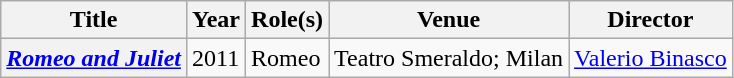<table class="wikitable plainrowheaders sortable">
<tr>
<th scope="col">Title</th>
<th scope="col">Year</th>
<th scope="col">Role(s)</th>
<th scope="col">Venue</th>
<th scope="col">Director</th>
</tr>
<tr>
<th scope="row"><em><a href='#'>Romeo and Juliet</a></em></th>
<td>2011</td>
<td>Romeo</td>
<td>Teatro Smeraldo; Milan</td>
<td><a href='#'>Valerio Binasco</a></td>
</tr>
</table>
